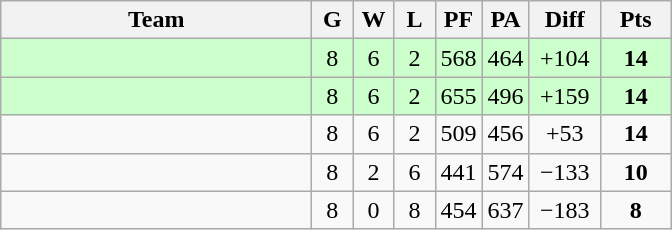<table class="wikitable" style="text-align:center;">
<tr>
<th width=200>Team</th>
<th width=20>G</th>
<th width=20>W</th>
<th width=20>L</th>
<th width=20>PF</th>
<th width=20>PA</th>
<th width=40>Diff</th>
<th width=40>Pts</th>
</tr>
<tr style="background:#cfc;">
<td Style = "text-align:left;"></td>
<td>8</td>
<td>6</td>
<td>2</td>
<td>568</td>
<td>464</td>
<td>+104</td>
<td><strong>14</strong></td>
</tr>
<tr style="background:#cfc;">
<td Style = "text-align:left;"></td>
<td>8</td>
<td>6</td>
<td>2</td>
<td>655</td>
<td>496</td>
<td>+159</td>
<td><strong>14</strong></td>
</tr>
<tr>
<td Style = "text-align:left;"></td>
<td>8</td>
<td>6</td>
<td>2</td>
<td>509</td>
<td>456</td>
<td>+53</td>
<td><strong>14</strong></td>
</tr>
<tr>
<td Style = "text-align:left;"></td>
<td>8</td>
<td>2</td>
<td>6</td>
<td>441</td>
<td>574</td>
<td>−133</td>
<td><strong>10</strong></td>
</tr>
<tr>
<td Style = "text-align:left;"></td>
<td>8</td>
<td>0</td>
<td>8</td>
<td>454</td>
<td>637</td>
<td>−183</td>
<td><strong>8</strong></td>
</tr>
</table>
